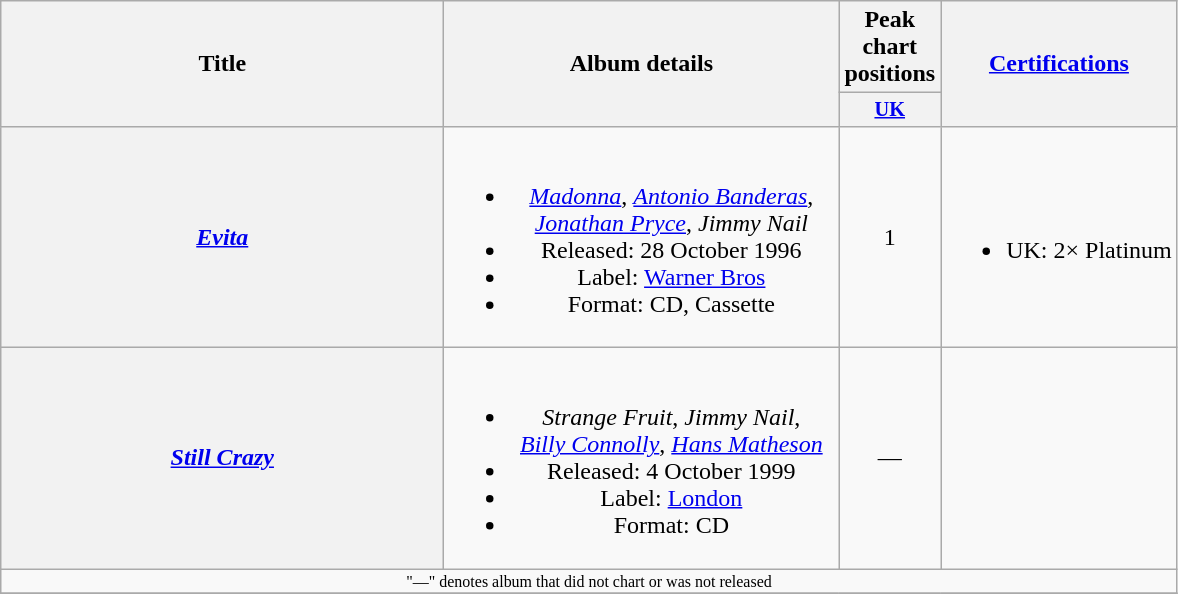<table class="wikitable plainrowheaders" style="text-align:center;" border="1">
<tr>
<th scope="col" rowspan="2" style="width:18em;">Title</th>
<th scope="col" rowspan="2" style="width:16em;">Album details</th>
<th scope="col" colspan="1">Peak chart positions</th>
<th scope="col" rowspan="2"><a href='#'>Certifications</a></th>
</tr>
<tr>
<th scope="col" style="width:3em;font-size:85%;"><a href='#'>UK</a><br></th>
</tr>
<tr>
<th scope="row"><em><a href='#'>Evita</a></em></th>
<td><br><ul><li><em><a href='#'>Madonna</a></em>, <em><a href='#'>Antonio Banderas</a></em>,<br> <em><a href='#'>Jonathan Pryce</a></em>, <em>Jimmy Nail</em></li><li>Released: 28 October 1996</li><li>Label: <a href='#'>Warner Bros</a></li><li>Format: CD, Cassette</li></ul></td>
<td>1</td>
<td><br><ul><li>UK: 2× Platinum</li></ul></td>
</tr>
<tr>
<th scope="row"><em><a href='#'>Still Crazy</a></em></th>
<td><br><ul><li><em>Strange Fruit</em>, <em>Jimmy Nail</em>,<br> <em><a href='#'>Billy Connolly</a></em>, <em><a href='#'>Hans Matheson</a></em></li><li>Released: 4 October 1999</li><li>Label: <a href='#'>London</a></li><li>Format: CD</li></ul></td>
<td>—</td>
<td></td>
</tr>
<tr>
<td colspan="14" style="font-size:8pt">"—" denotes album that did not chart or was not released</td>
</tr>
<tr>
</tr>
</table>
